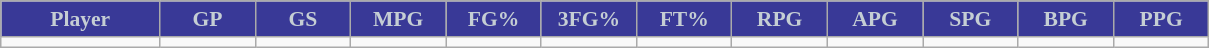<table class="wikitable sortable" style="font-size: 90%">
<tr>
<th style="background:#393997;color:#c5ced4;" width="10%">Player</th>
<th style="background:#393997;color:#c5ced4;" width="6%">GP</th>
<th style="background:#393997;color:#c5ced4;" width="6%">GS</th>
<th style="background:#393997;color:#c5ced4;" width="6%">MPG</th>
<th style="background:#393997;color:#c5ced4;" width="6%">FG%</th>
<th style="background:#393997;color:#c5ced4;" width="6%">3FG%</th>
<th style="background:#393997;color:#c5ced4;" width="6%">FT%</th>
<th style="background:#393997;color:#c5ced4;" width="6%">RPG</th>
<th style="background:#393997;color:#c5ced4;" width="6%">APG</th>
<th style="background:#393997;color:#c5ced4;" width="6%">SPG</th>
<th style="background:#393997;color:#c5ced4;" width="6%">BPG</th>
<th style="background:#393997;color:#c5ced4;" width="6%">PPG</th>
</tr>
<tr>
<td></td>
<td></td>
<td></td>
<td></td>
<td></td>
<td></td>
<td></td>
<td></td>
<td></td>
<td></td>
<td></td>
<td></td>
</tr>
</table>
